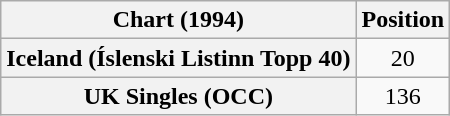<table class="wikitable plainrowheaders">
<tr>
<th>Chart (1994)</th>
<th>Position</th>
</tr>
<tr>
<th scope="row">Iceland (Íslenski Listinn Topp 40)</th>
<td align="center">20</td>
</tr>
<tr>
<th scope="row">UK Singles (OCC)</th>
<td align="center">136</td>
</tr>
</table>
